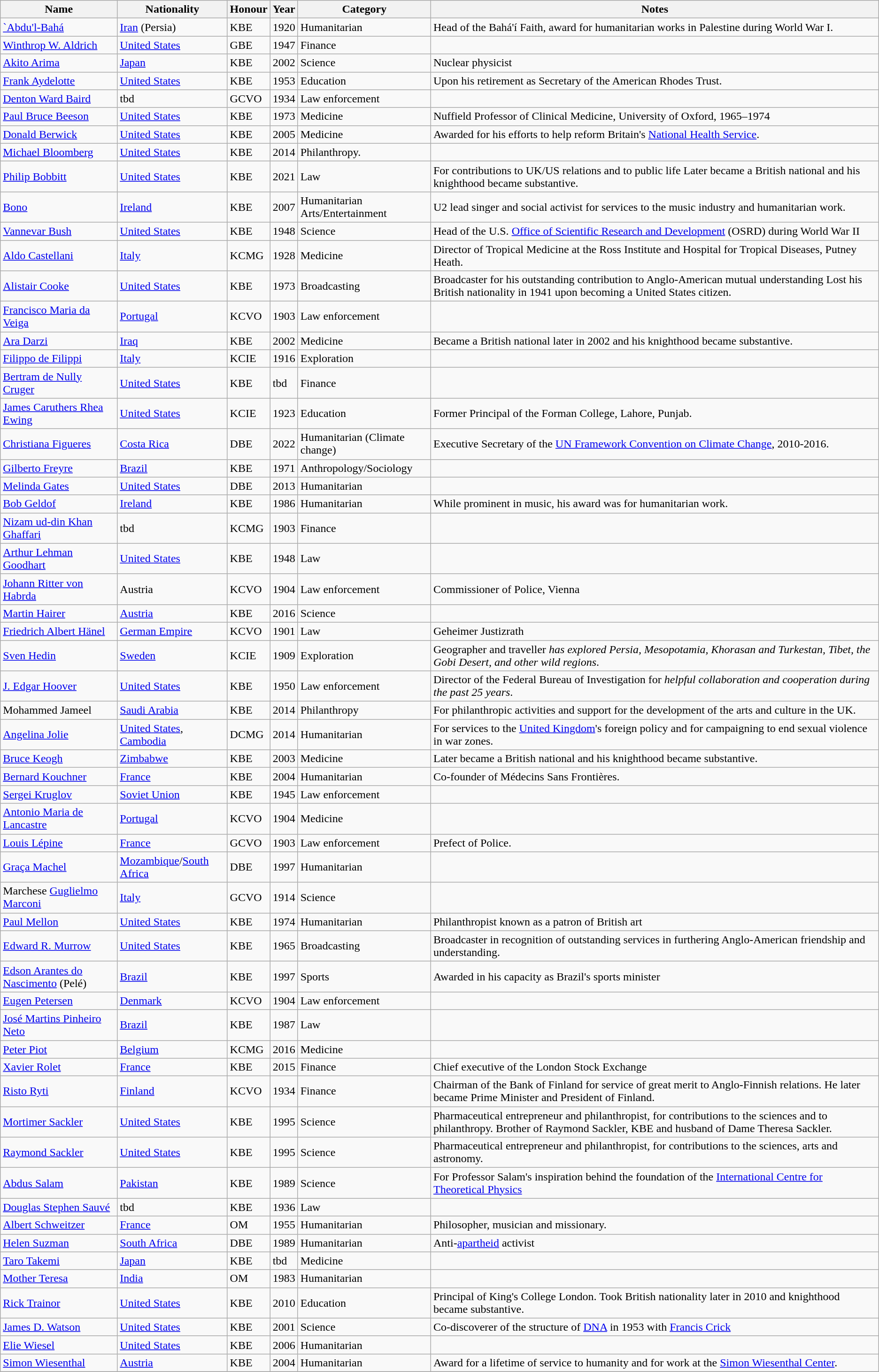<table class="wikitable sortable">
<tr>
<th>Name</th>
<th>Nationality</th>
<th>Honour</th>
<th>Year</th>
<th>Category</th>
<th class="unsortable">Notes</th>
</tr>
<tr>
<td><a href='#'>`Abdu'l-Bahá</a></td>
<td><a href='#'>Iran</a> (Persia)</td>
<td>KBE</td>
<td>1920</td>
<td>Humanitarian</td>
<td>Head of the Bahá'í Faith, award for humanitarian works in Palestine during World War I.</td>
</tr>
<tr>
<td><a href='#'>Winthrop W. Aldrich</a></td>
<td><a href='#'>United States</a></td>
<td>GBE</td>
<td>1947</td>
<td>Finance</td>
<td></td>
</tr>
<tr>
<td><a href='#'>Akito Arima</a></td>
<td><a href='#'>Japan</a></td>
<td>KBE</td>
<td>2002</td>
<td>Science</td>
<td>Nuclear physicist</td>
</tr>
<tr>
<td><a href='#'>Frank Aydelotte</a></td>
<td><a href='#'>United States</a></td>
<td>KBE</td>
<td>1953</td>
<td>Education</td>
<td>Upon his retirement as Secretary of the American Rhodes Trust.</td>
</tr>
<tr>
<td><a href='#'>Denton Ward Baird</a></td>
<td>tbd</td>
<td>GCVO</td>
<td>1934</td>
<td>Law enforcement</td>
<td></td>
</tr>
<tr>
<td><a href='#'>Paul Bruce Beeson</a></td>
<td><a href='#'>United States</a></td>
<td>KBE</td>
<td>1973</td>
<td>Medicine</td>
<td>Nuffield Professor of Clinical Medicine, University of Oxford, 1965–1974</td>
</tr>
<tr>
<td><a href='#'>Donald Berwick</a></td>
<td><a href='#'>United States</a></td>
<td>KBE</td>
<td>2005</td>
<td>Medicine</td>
<td>Awarded for his efforts to help reform Britain's <a href='#'>National Health Service</a>.</td>
</tr>
<tr>
<td><a href='#'>Michael Bloomberg</a></td>
<td><a href='#'>United States</a></td>
<td>KBE</td>
<td>2014</td>
<td>Philanthropy.</td>
</tr>
<tr>
<td><a href='#'>Philip Bobbitt</a></td>
<td><a href='#'>United States</a></td>
<td>KBE</td>
<td>2021</td>
<td>Law</td>
<td>For contributions to UK/US relations and to public life Later became a British national and his knighthood became substantive.</td>
</tr>
<tr>
<td><a href='#'>Bono</a></td>
<td><a href='#'>Ireland</a></td>
<td>KBE</td>
<td>2007</td>
<td>Humanitarian<br>Arts/Entertainment</td>
<td>U2 lead singer and social activist for services to the music industry and humanitarian work.</td>
</tr>
<tr>
<td><a href='#'>Vannevar Bush</a></td>
<td><a href='#'>United States</a></td>
<td>KBE</td>
<td>1948</td>
<td>Science</td>
<td>Head of the U.S. <a href='#'>Office of Scientific Research and Development</a> (OSRD) during World War II</td>
</tr>
<tr>
<td><a href='#'>Aldo Castellani</a></td>
<td><a href='#'>Italy</a></td>
<td>KCMG</td>
<td>1928</td>
<td>Medicine</td>
<td>Director of Tropical Medicine at the Ross Institute and Hospital for Tropical Diseases, Putney Heath.</td>
</tr>
<tr>
<td><a href='#'>Alistair Cooke</a></td>
<td><a href='#'>United States</a></td>
<td>KBE</td>
<td>1973</td>
<td>Broadcasting</td>
<td>Broadcaster for his outstanding contribution to Anglo-American mutual understanding Lost his British nationality in 1941 upon becoming a United States citizen.</td>
</tr>
<tr>
<td><a href='#'>Francisco Maria da Veiga</a></td>
<td><a href='#'>Portugal</a></td>
<td>KCVO</td>
<td>1903</td>
<td>Law enforcement</td>
<td></td>
</tr>
<tr>
<td><a href='#'>Ara Darzi</a></td>
<td><a href='#'>Iraq</a></td>
<td>KBE</td>
<td>2002</td>
<td>Medicine</td>
<td>Became a British national later in 2002 and his knighthood became substantive.</td>
</tr>
<tr>
<td><a href='#'>Filippo de Filippi</a></td>
<td><a href='#'>Italy</a></td>
<td>KCIE</td>
<td>1916</td>
<td>Exploration</td>
<td></td>
</tr>
<tr>
<td><a href='#'>Bertram de Nully Cruger</a></td>
<td><a href='#'>United States</a></td>
<td>KBE</td>
<td>tbd</td>
<td>Finance</td>
<td></td>
</tr>
<tr>
<td><a href='#'>James Caruthers Rhea Ewing</a></td>
<td><a href='#'>United States</a></td>
<td>KCIE</td>
<td>1923</td>
<td>Education</td>
<td>Former Principal of the Forman College, Lahore, Punjab.</td>
</tr>
<tr>
<td><a href='#'>Christiana Figueres</a></td>
<td><a href='#'>Costa Rica</a></td>
<td>DBE</td>
<td>2022</td>
<td>Humanitarian (Climate change)</td>
<td>Executive Secretary of the <a href='#'>UN Framework Convention on Climate Change</a>, 2010-2016.</td>
</tr>
<tr>
<td><a href='#'>Gilberto Freyre</a></td>
<td><a href='#'>Brazil</a></td>
<td>KBE</td>
<td>1971</td>
<td>Anthropology/Sociology</td>
<td></td>
</tr>
<tr>
<td><a href='#'>Melinda Gates</a></td>
<td><a href='#'>United States</a></td>
<td>DBE</td>
<td>2013</td>
<td>Humanitarian</td>
<td></td>
</tr>
<tr>
<td><a href='#'>Bob Geldof</a></td>
<td><a href='#'>Ireland</a></td>
<td>KBE</td>
<td>1986</td>
<td>Humanitarian</td>
<td>While prominent in music, his award was for humanitarian work.</td>
</tr>
<tr>
<td><a href='#'>Nizam ud-din Khan Ghaffari</a></td>
<td>tbd</td>
<td>KCMG</td>
<td>1903</td>
<td>Finance</td>
<td></td>
</tr>
<tr>
<td><a href='#'>Arthur Lehman Goodhart</a></td>
<td><a href='#'>United States</a></td>
<td>KBE</td>
<td>1948</td>
<td>Law</td>
<td></td>
</tr>
<tr>
<td><a href='#'>Johann Ritter von Habrda</a></td>
<td>Austria</td>
<td>KCVO</td>
<td>1904</td>
<td>Law enforcement</td>
<td>Commissioner of Police, Vienna</td>
</tr>
<tr>
<td><a href='#'>Martin Hairer</a></td>
<td><a href='#'>Austria</a></td>
<td>KBE</td>
<td>2016</td>
<td>Science</td>
<td></td>
</tr>
<tr>
<td><a href='#'>Friedrich Albert Hänel</a></td>
<td><a href='#'>German Empire</a></td>
<td>KCVO</td>
<td>1901</td>
<td>Law</td>
<td>Geheimer Justizrath</td>
</tr>
<tr>
<td><a href='#'>Sven Hedin</a></td>
<td><a href='#'>Sweden</a></td>
<td>KCIE</td>
<td>1909</td>
<td>Exploration</td>
<td>Geographer and traveller <em>has explored Persia, Mesopotamia, Khorasan and Turkestan, Tibet, the Gobi Desert, and other wild regions</em>.</td>
</tr>
<tr>
<td><a href='#'>J. Edgar Hoover</a></td>
<td><a href='#'>United States</a></td>
<td>KBE</td>
<td>1950</td>
<td>Law enforcement</td>
<td>Director of the Federal Bureau of Investigation for <em>helpful collaboration and cooperation during the past 25 years</em>.</td>
</tr>
<tr>
<td>Mohammed Jameel</td>
<td><a href='#'>Saudi Arabia</a></td>
<td>KBE</td>
<td>2014</td>
<td>Philanthropy</td>
<td>For philanthropic activities and support for the development of the arts and culture in the UK.</td>
</tr>
<tr>
<td><a href='#'>Angelina Jolie</a></td>
<td><a href='#'>United States</a>, <a href='#'>Cambodia</a></td>
<td>DCMG</td>
<td>2014</td>
<td>Humanitarian</td>
<td>For services to the <a href='#'>United Kingdom</a>'s foreign policy and for campaigning to end sexual violence in war zones.</td>
</tr>
<tr>
<td><a href='#'>Bruce Keogh</a></td>
<td><a href='#'>Zimbabwe</a></td>
<td>KBE</td>
<td>2003</td>
<td>Medicine</td>
<td>Later became a British national and his knighthood became substantive.</td>
</tr>
<tr>
<td><a href='#'>Bernard Kouchner</a></td>
<td><a href='#'>France</a></td>
<td>KBE</td>
<td>2004</td>
<td>Humanitarian</td>
<td>Co-founder of Médecins Sans Frontières.</td>
</tr>
<tr>
<td><a href='#'>Sergei Kruglov</a></td>
<td><a href='#'>Soviet Union</a></td>
<td>KBE</td>
<td>1945</td>
<td>Law enforcement</td>
<td></td>
</tr>
<tr>
<td><a href='#'>Antonio Maria de Lancastre</a></td>
<td><a href='#'>Portugal</a></td>
<td>KCVO</td>
<td>1904</td>
<td>Medicine</td>
<td></td>
</tr>
<tr>
<td><a href='#'>Louis Lépine</a></td>
<td><a href='#'>France</a></td>
<td>GCVO</td>
<td>1903</td>
<td>Law enforcement</td>
<td>Prefect of Police.</td>
</tr>
<tr>
<td><a href='#'>Graça Machel</a></td>
<td><a href='#'>Mozambique</a>/<a href='#'>South Africa</a></td>
<td>DBE</td>
<td>1997</td>
<td>Humanitarian</td>
<td></td>
</tr>
<tr>
<td>Marchese <a href='#'>Guglielmo Marconi</a></td>
<td><a href='#'>Italy</a></td>
<td>GCVO</td>
<td>1914</td>
<td>Science</td>
<td></td>
</tr>
<tr>
<td><a href='#'>Paul Mellon</a></td>
<td><a href='#'>United States</a></td>
<td>KBE</td>
<td>1974</td>
<td>Humanitarian</td>
<td>Philanthropist known as a patron of British art</td>
</tr>
<tr>
<td><a href='#'>Edward R. Murrow</a></td>
<td><a href='#'>United States</a></td>
<td>KBE</td>
<td>1965</td>
<td>Broadcasting</td>
<td>Broadcaster in recognition of outstanding services in furthering Anglo-American friendship and understanding.</td>
</tr>
<tr>
<td><a href='#'>Edson Arantes do Nascimento</a> (Pelé)</td>
<td><a href='#'>Brazil</a></td>
<td>KBE</td>
<td>1997</td>
<td>Sports</td>
<td>Awarded in his capacity as Brazil's sports minister</td>
</tr>
<tr>
<td><a href='#'>Eugen Petersen</a></td>
<td><a href='#'>Denmark</a></td>
<td>KCVO</td>
<td>1904</td>
<td>Law enforcement</td>
<td></td>
</tr>
<tr>
<td><a href='#'>José Martins Pinheiro Neto</a></td>
<td><a href='#'>Brazil</a></td>
<td>KBE</td>
<td>1987</td>
<td>Law</td>
<td></td>
</tr>
<tr>
<td><a href='#'>Peter Piot</a></td>
<td><a href='#'>Belgium</a></td>
<td>KCMG</td>
<td>2016</td>
<td>Medicine</td>
<td></td>
</tr>
<tr>
<td><a href='#'>Xavier Rolet</a></td>
<td><a href='#'>France</a></td>
<td>KBE</td>
<td>2015</td>
<td>Finance</td>
<td>Chief executive of the London Stock Exchange</td>
</tr>
<tr>
<td><a href='#'>Risto Ryti</a></td>
<td><a href='#'>Finland</a></td>
<td>KCVO</td>
<td>1934</td>
<td>Finance</td>
<td>Chairman of the Bank of Finland for service of great merit to Anglo-Finnish relations. He later became Prime Minister and President of Finland.</td>
</tr>
<tr>
<td><a href='#'>Mortimer Sackler</a></td>
<td><a href='#'>United States</a></td>
<td>KBE</td>
<td>1995</td>
<td>Science</td>
<td>Pharmaceutical entrepreneur and philanthropist, for contributions to the sciences and to philanthropy. Brother of Raymond Sackler, KBE and husband of Dame Theresa Sackler.</td>
</tr>
<tr>
<td><a href='#'>Raymond Sackler</a></td>
<td><a href='#'>United States</a></td>
<td>KBE</td>
<td>1995</td>
<td>Science</td>
<td>Pharmaceutical entrepreneur and philanthropist, for contributions to the sciences, arts and astronomy.</td>
</tr>
<tr>
<td><a href='#'>Abdus Salam</a></td>
<td><a href='#'>Pakistan</a></td>
<td>KBE</td>
<td>1989</td>
<td>Science</td>
<td>For Professor Salam's inspiration behind the foundation of the <a href='#'>International Centre for Theoretical Physics</a></td>
</tr>
<tr>
<td><a href='#'>Douglas Stephen Sauvé</a></td>
<td>tbd</td>
<td>KBE</td>
<td>1936</td>
<td>Law</td>
<td></td>
</tr>
<tr>
<td><a href='#'>Albert Schweitzer</a></td>
<td><a href='#'>France</a></td>
<td>OM</td>
<td>1955</td>
<td>Humanitarian</td>
<td>Philosopher, musician and missionary.</td>
</tr>
<tr>
<td><a href='#'>Helen Suzman</a></td>
<td><a href='#'>South Africa</a></td>
<td>DBE</td>
<td>1989</td>
<td>Humanitarian</td>
<td>Anti-<a href='#'>apartheid</a> activist</td>
</tr>
<tr>
<td><a href='#'>Taro Takemi</a></td>
<td><a href='#'>Japan</a></td>
<td>KBE</td>
<td>tbd</td>
<td>Medicine</td>
<td></td>
</tr>
<tr>
<td><a href='#'>Mother Teresa</a></td>
<td><a href='#'>India</a></td>
<td>OM</td>
<td>1983</td>
<td>Humanitarian</td>
<td></td>
</tr>
<tr>
<td><a href='#'>Rick Trainor</a></td>
<td><a href='#'>United States</a></td>
<td>KBE</td>
<td>2010</td>
<td>Education</td>
<td>Principal of King's College London. Took British nationality later in 2010 and knighthood became substantive.</td>
</tr>
<tr>
<td><a href='#'>James D. Watson</a></td>
<td><a href='#'>United States</a></td>
<td>KBE</td>
<td>2001</td>
<td>Science</td>
<td>Co-discoverer of the structure of <a href='#'>DNA</a> in 1953 with <a href='#'>Francis Crick</a></td>
</tr>
<tr>
<td><a href='#'>Elie Wiesel</a></td>
<td><a href='#'>United States</a></td>
<td>KBE</td>
<td>2006</td>
<td>Humanitarian</td>
<td></td>
</tr>
<tr>
<td><a href='#'>Simon Wiesenthal</a></td>
<td><a href='#'>Austria</a></td>
<td>KBE</td>
<td>2004</td>
<td>Humanitarian</td>
<td>Award for a lifetime of service to humanity and for work at the <a href='#'>Simon Wiesenthal Center</a>.</td>
</tr>
<tr>
</tr>
</table>
